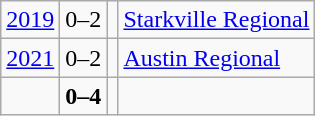<table class="wikitable">
<tr>
<td><a href='#'>2019</a></td>
<td>0–2</td>
<td></td>
<td><a href='#'>Starkville Regional</a></td>
</tr>
<tr>
<td><a href='#'>2021</a></td>
<td>0–2</td>
<td></td>
<td><a href='#'>Austin Regional</a></td>
</tr>
<tr>
<td></td>
<td><strong>0–4</strong></td>
<td><strong></strong></td>
<td></td>
</tr>
</table>
